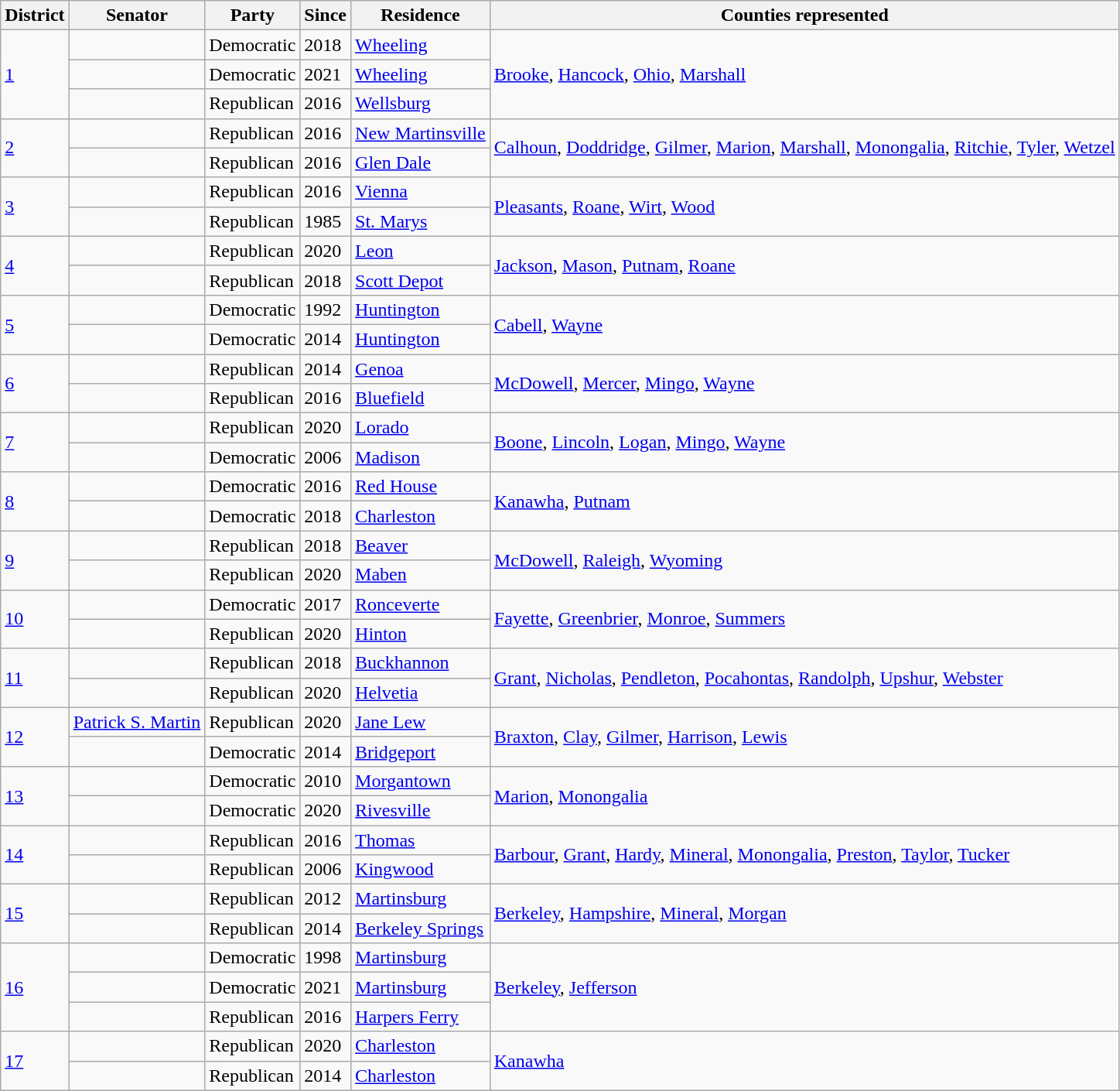<table class="sortable wikitable">
<tr>
<th>District</th>
<th>Senator</th>
<th>Party</th>
<th>Since</th>
<th>Residence</th>
<th>Counties represented</th>
</tr>
<tr>
<td rowspan="3"><a href='#'>1</a></td>
<td></td>
<td>Democratic</td>
<td>2018</td>
<td><a href='#'>Wheeling</a></td>
<td rowspan="3"><a href='#'>Brooke</a>, <a href='#'>Hancock</a>, <a href='#'>Ohio</a>, <a href='#'>Marshall</a></td>
</tr>
<tr>
<td></td>
<td>Democratic</td>
<td>2021</td>
<td><a href='#'>Wheeling</a></td>
</tr>
<tr>
<td></td>
<td>Republican</td>
<td>2016</td>
<td><a href='#'>Wellsburg</a></td>
</tr>
<tr>
<td rowspan="2"><a href='#'>2</a></td>
<td></td>
<td>Republican</td>
<td>2016</td>
<td><a href='#'>New Martinsville</a></td>
<td rowspan="2"><a href='#'>Calhoun</a>, <a href='#'>Doddridge</a>, <a href='#'>Gilmer</a>, <a href='#'>Marion</a>, <a href='#'>Marshall</a>, <a href='#'>Monongalia</a>, <a href='#'>Ritchie</a>, <a href='#'>Tyler</a>, <a href='#'>Wetzel</a></td>
</tr>
<tr>
<td></td>
<td>Republican</td>
<td>2016</td>
<td><a href='#'>Glen Dale</a></td>
</tr>
<tr>
<td rowspan="2"><a href='#'>3</a></td>
<td></td>
<td>Republican</td>
<td>2016</td>
<td><a href='#'>Vienna</a></td>
<td rowspan="2"><a href='#'>Pleasants</a>, <a href='#'>Roane</a>, <a href='#'>Wirt</a>, <a href='#'>Wood</a></td>
</tr>
<tr>
<td></td>
<td>Republican</td>
<td>1985</td>
<td><a href='#'>St. Marys</a></td>
</tr>
<tr>
<td rowspan="2"><a href='#'>4</a></td>
<td></td>
<td>Republican</td>
<td>2020</td>
<td><a href='#'>Leon</a></td>
<td rowspan="2"><a href='#'>Jackson</a>, <a href='#'>Mason</a>, <a href='#'>Putnam</a>, <a href='#'>Roane</a></td>
</tr>
<tr>
<td></td>
<td>Republican</td>
<td>2018</td>
<td><a href='#'>Scott Depot</a></td>
</tr>
<tr>
<td rowspan="2"><a href='#'>5</a></td>
<td></td>
<td>Democratic</td>
<td>1992</td>
<td><a href='#'>Huntington</a></td>
<td rowspan="2"><a href='#'>Cabell</a>, <a href='#'>Wayne</a></td>
</tr>
<tr>
<td></td>
<td>Democratic</td>
<td>2014</td>
<td><a href='#'>Huntington</a></td>
</tr>
<tr>
<td rowspan="2"><a href='#'>6</a></td>
<td></td>
<td>Republican</td>
<td>2014</td>
<td><a href='#'>Genoa</a></td>
<td rowspan="2"><a href='#'>McDowell</a>, <a href='#'>Mercer</a>, <a href='#'>Mingo</a>, <a href='#'>Wayne</a></td>
</tr>
<tr>
<td></td>
<td>Republican</td>
<td>2016</td>
<td><a href='#'>Bluefield</a></td>
</tr>
<tr>
<td rowspan="2"><a href='#'>7</a></td>
<td></td>
<td>Republican</td>
<td>2020</td>
<td><a href='#'>Lorado</a></td>
<td rowspan="2"><a href='#'>Boone</a>, <a href='#'>Lincoln</a>, <a href='#'>Logan</a>, <a href='#'>Mingo</a>, <a href='#'>Wayne</a></td>
</tr>
<tr>
<td></td>
<td>Democratic</td>
<td>2006</td>
<td><a href='#'>Madison</a></td>
</tr>
<tr>
<td rowspan="2"><a href='#'>8</a></td>
<td></td>
<td>Democratic</td>
<td>2016</td>
<td><a href='#'>Red House</a></td>
<td rowspan="2"><a href='#'>Kanawha</a>, <a href='#'>Putnam</a></td>
</tr>
<tr>
<td></td>
<td>Democratic</td>
<td>2018</td>
<td><a href='#'>Charleston</a></td>
</tr>
<tr>
<td rowspan="2"><a href='#'>9</a></td>
<td></td>
<td>Republican</td>
<td>2018</td>
<td><a href='#'>Beaver</a></td>
<td rowspan="2"><a href='#'>McDowell</a>, <a href='#'>Raleigh</a>, <a href='#'>Wyoming</a></td>
</tr>
<tr>
<td></td>
<td>Republican</td>
<td>2020</td>
<td><a href='#'>Maben</a></td>
</tr>
<tr>
<td rowspan="2"><a href='#'>10</a></td>
<td></td>
<td>Democratic</td>
<td>2017</td>
<td><a href='#'>Ronceverte</a></td>
<td rowspan="2"><a href='#'>Fayette</a>, <a href='#'>Greenbrier</a>, <a href='#'>Monroe</a>, <a href='#'>Summers</a></td>
</tr>
<tr>
<td></td>
<td>Republican</td>
<td>2020</td>
<td><a href='#'>Hinton</a></td>
</tr>
<tr>
<td rowspan="2"><a href='#'>11</a></td>
<td></td>
<td>Republican</td>
<td>2018</td>
<td><a href='#'>Buckhannon</a></td>
<td rowspan="2"><a href='#'>Grant</a>, <a href='#'>Nicholas</a>, <a href='#'>Pendleton</a>, <a href='#'>Pocahontas</a>, <a href='#'>Randolph</a>, <a href='#'>Upshur</a>, <a href='#'>Webster</a></td>
</tr>
<tr>
<td></td>
<td>Republican</td>
<td>2020</td>
<td><a href='#'>Helvetia</a></td>
</tr>
<tr>
<td rowspan="2"><a href='#'>12</a></td>
<td><a href='#'>Patrick S. Martin</a></td>
<td>Republican</td>
<td>2020</td>
<td><a href='#'>Jane Lew</a></td>
<td rowspan="2"><a href='#'>Braxton</a>, <a href='#'>Clay</a>, <a href='#'>Gilmer</a>, <a href='#'>Harrison</a>, <a href='#'>Lewis</a></td>
</tr>
<tr>
<td></td>
<td>Democratic</td>
<td>2014</td>
<td><a href='#'>Bridgeport</a></td>
</tr>
<tr>
<td rowspan="2"><a href='#'>13</a></td>
<td></td>
<td>Democratic</td>
<td>2010</td>
<td><a href='#'>Morgantown</a></td>
<td rowspan="2"><a href='#'>Marion</a>, <a href='#'>Monongalia</a></td>
</tr>
<tr>
<td></td>
<td>Democratic</td>
<td>2020</td>
<td><a href='#'>Rivesville</a></td>
</tr>
<tr>
<td rowspan="2"><a href='#'>14</a></td>
<td></td>
<td>Republican</td>
<td>2016</td>
<td><a href='#'>Thomas</a></td>
<td rowspan="2"><a href='#'>Barbour</a>, <a href='#'>Grant</a>, <a href='#'>Hardy</a>, <a href='#'>Mineral</a>, <a href='#'>Monongalia</a>, <a href='#'>Preston</a>, <a href='#'>Taylor</a>, <a href='#'>Tucker</a></td>
</tr>
<tr>
<td></td>
<td>Republican</td>
<td>2006</td>
<td><a href='#'>Kingwood</a></td>
</tr>
<tr>
<td rowspan="2"><a href='#'>15</a></td>
<td></td>
<td>Republican</td>
<td>2012</td>
<td><a href='#'>Martinsburg</a></td>
<td rowspan="2"><a href='#'>Berkeley</a>, <a href='#'>Hampshire</a>, <a href='#'>Mineral</a>, <a href='#'>Morgan</a></td>
</tr>
<tr>
<td></td>
<td>Republican</td>
<td>2014</td>
<td><a href='#'>Berkeley Springs</a></td>
</tr>
<tr>
<td rowspan="3"><a href='#'>16</a></td>
<td></td>
<td>Democratic</td>
<td>1998</td>
<td><a href='#'>Martinsburg</a></td>
<td rowspan="3"><a href='#'>Berkeley</a>, <a href='#'>Jefferson</a></td>
</tr>
<tr>
<td></td>
<td>Democratic</td>
<td>2021</td>
<td><a href='#'>Martinsburg</a></td>
</tr>
<tr>
<td></td>
<td>Republican</td>
<td>2016</td>
<td><a href='#'>Harpers Ferry</a></td>
</tr>
<tr>
<td rowspan="2"><a href='#'>17</a></td>
<td></td>
<td>Republican</td>
<td>2020</td>
<td><a href='#'>Charleston</a></td>
<td rowspan="2"><a href='#'>Kanawha</a></td>
</tr>
<tr>
<td></td>
<td>Republican</td>
<td>2014</td>
<td><a href='#'>Charleston</a></td>
</tr>
</table>
